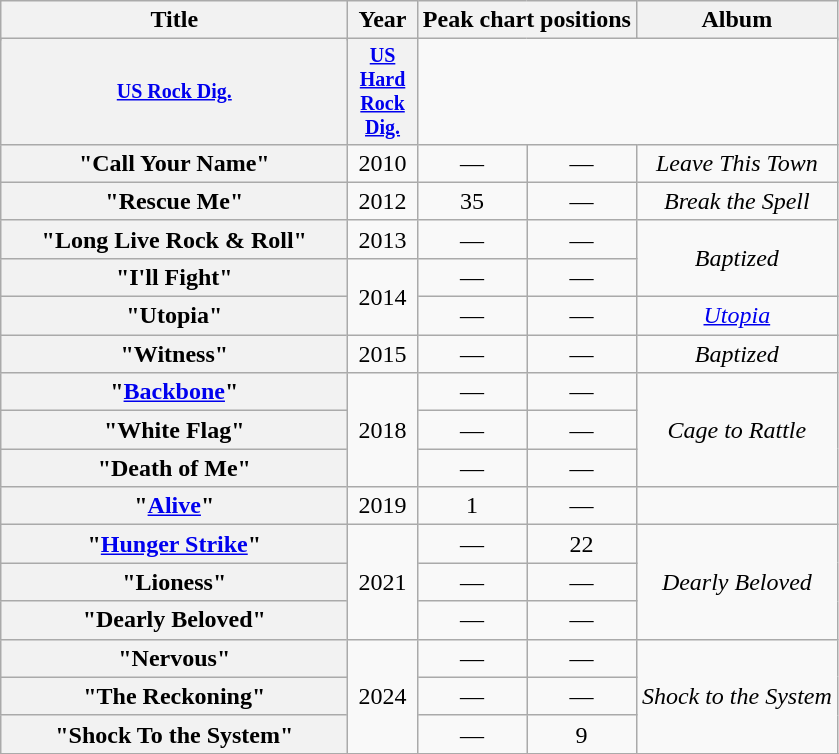<table class="wikitable plainrowheaders" style="text-align:center;" border="1">
<tr>
<th scope="col" rowspan="2" style="width:14em;">Title</th>
<th scope="col" rowspan="2">Year</th>
<th scope="col" colspan="2">Peak chart positions</th>
<th scope="col" rowspan="2">Album</th>
</tr>
<tr>
</tr>
<tr style="font-size:smaller;">
<th scope="col" style="width:3em"><a href='#'>US Rock Dig.</a><br></th>
<th scope="col" style="width:3em"><a href='#'>US<br>Hard<br>Rock<br>Dig.</a><br></th>
</tr>
<tr>
<th scope="row">"Call Your Name"</th>
<td>2010</td>
<td>—</td>
<td>—</td>
<td><em>Leave This Town</em></td>
</tr>
<tr>
<th scope="row">"Rescue Me"</th>
<td>2012</td>
<td>35</td>
<td>—</td>
<td><em>Break the Spell</em></td>
</tr>
<tr>
<th scope="row">"Long Live Rock & Roll"</th>
<td>2013</td>
<td>—</td>
<td>—</td>
<td rowspan="2"><em>Baptized</em></td>
</tr>
<tr>
<th scope="row">"I'll Fight"</th>
<td rowspan="2">2014</td>
<td>—</td>
<td>—</td>
</tr>
<tr>
<th scope="row">"Utopia"</th>
<td>—</td>
<td>—</td>
<td><em><a href='#'>Utopia</a></em></td>
</tr>
<tr>
<th scope="row">"Witness" </th>
<td>2015</td>
<td>—</td>
<td>—</td>
<td><em>Baptized</em></td>
</tr>
<tr>
<th scope="row">"<a href='#'>Backbone</a>"</th>
<td rowspan="3">2018</td>
<td>—</td>
<td>—</td>
<td rowspan="3"><em>Cage to Rattle</em></td>
</tr>
<tr>
<th scope="row">"White Flag"</th>
<td>—</td>
<td>—</td>
</tr>
<tr>
<th scope="row">"Death of Me"</th>
<td>—</td>
<td>—</td>
</tr>
<tr>
<th scope="row">"<a href='#'>Alive</a>"</th>
<td>2019</td>
<td>1</td>
<td>—</td>
<td></td>
</tr>
<tr>
<th scope="row">"<a href='#'>Hunger Strike</a>" </th>
<td rowspan="3">2021</td>
<td>—</td>
<td>22</td>
<td rowspan="3"><em>Dearly Beloved</em></td>
</tr>
<tr>
<th scope="row">"Lioness"</th>
<td>—</td>
<td>—</td>
</tr>
<tr>
<th scope="row">"Dearly Beloved"</th>
<td>—</td>
<td>—</td>
</tr>
<tr>
<th scope="row">"Nervous"</th>
<td rowspan="3">2024</td>
<td>—</td>
<td>—</td>
<td rowspan="3"><em>Shock to the System</em></td>
</tr>
<tr>
<th scope="row">"The Reckoning"</th>
<td>—</td>
<td>—</td>
</tr>
<tr>
<th scope="row">"Shock To the System"</th>
<td>—</td>
<td>9</td>
</tr>
<tr>
</tr>
</table>
